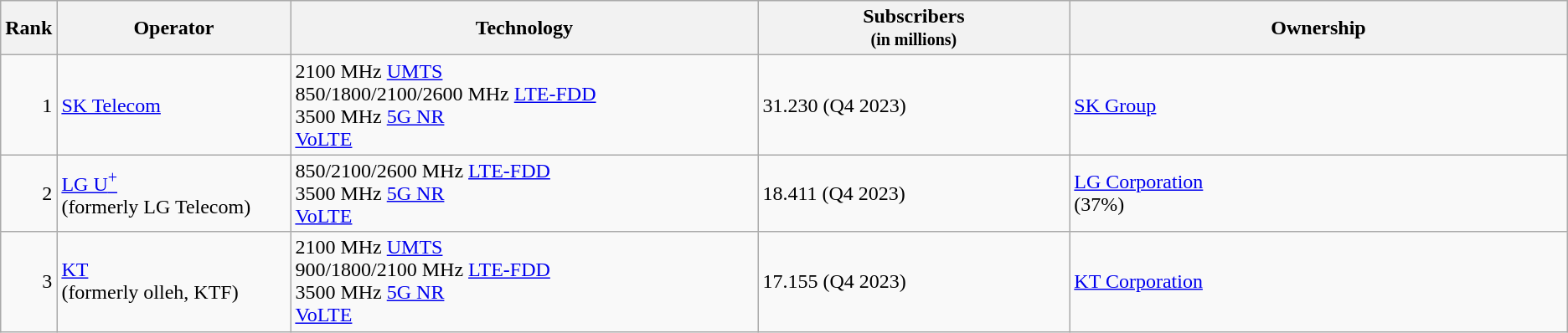<table class="wikitable">
<tr>
<th style="width:3%;">Rank</th>
<th style="width:15%;">Operator</th>
<th style="width:30%;">Technology</th>
<th style="width:20%;">Subscribers<br><small>(in millions)</small></th>
<th style="width:32%;">Ownership</th>
</tr>
<tr>
<td align=right>1</td>
<td><a href='#'>SK Telecom</a></td>
<td>2100 MHz <a href='#'>UMTS</a><br>850/1800/2100/2600 MHz <a href='#'>LTE-FDD</a><br>3500 MHz <a href='#'>5G NR</a><br><a href='#'>VoLTE</a></td>
<td>31.230 (Q4 2023)</td>
<td><a href='#'>SK Group</a></td>
</tr>
<tr>
<td align="right">2</td>
<td><a href='#'>LG U<sup>+</sup></a><br>(formerly LG Telecom)</td>
<td>850/2100/2600 MHz <a href='#'>LTE-FDD</a><br>3500 MHz <a href='#'>5G NR</a><br><a href='#'>VoLTE</a></td>
<td>18.411 (Q4 2023)</td>
<td><a href='#'>LG Corporation</a><br>(37%)<br></td>
</tr>
<tr>
<td align="right">3</td>
<td><a href='#'>KT</a><br>(formerly olleh, KTF)</td>
<td>2100 MHz <a href='#'>UMTS</a><br>900/1800/2100 MHz <a href='#'>LTE-FDD</a><br>3500 MHz <a href='#'>5G NR</a><br><a href='#'>VoLTE</a></td>
<td>17.155 (Q4 2023)</td>
<td><a href='#'>KT Corporation</a></td>
</tr>
</table>
